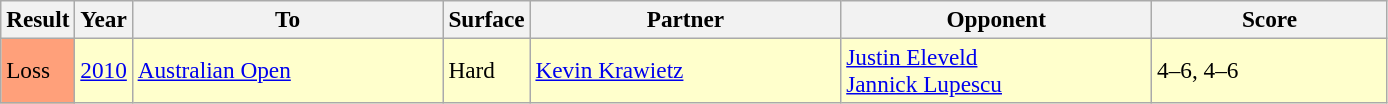<table class="sortable wikitable" style=font-size:97%>
<tr>
<th>Result</th>
<th>Year</th>
<th width=200>To</th>
<th>Surface</th>
<th width=200>Partner</th>
<th width=200>Opponent</th>
<th width=150>Score</th>
</tr>
<tr style="background:#ffc;">
<td style="background:#ffa07a;">Loss</td>
<td><a href='#'>2010</a></td>
<td><a href='#'>Australian Open</a></td>
<td>Hard</td>
<td> <a href='#'>Kevin Krawietz</a></td>
<td> <a href='#'>Justin Eleveld</a><br> <a href='#'>Jannick Lupescu</a></td>
<td>4–6, 4–6</td>
</tr>
</table>
